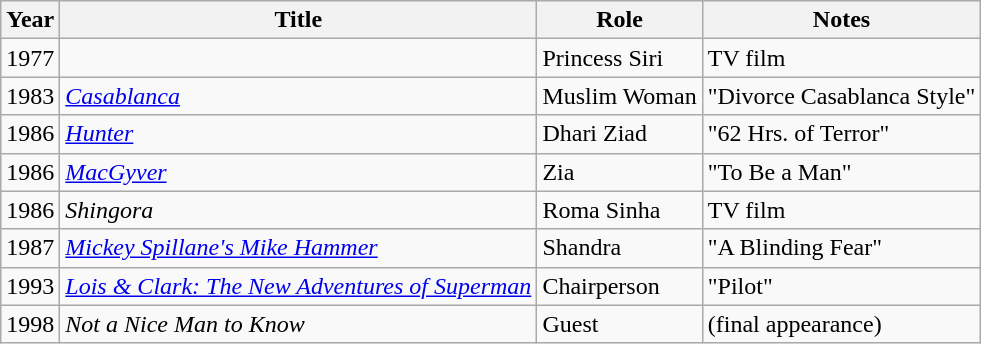<table class="wikitable sortable">
<tr>
<th>Year</th>
<th>Title</th>
<th>Role</th>
<th class="unsortable">Notes</th>
</tr>
<tr>
<td>1977</td>
<td><em></em></td>
<td>Princess Siri</td>
<td>TV film</td>
</tr>
<tr>
<td>1983</td>
<td><em><a href='#'>Casablanca</a></em></td>
<td>Muslim Woman</td>
<td>"Divorce Casablanca Style"</td>
</tr>
<tr>
<td>1986</td>
<td><em><a href='#'>Hunter</a></em></td>
<td>Dhari Ziad</td>
<td>"62 Hrs. of Terror"</td>
</tr>
<tr>
<td>1986</td>
<td><em><a href='#'>MacGyver</a></em></td>
<td>Zia</td>
<td>"To Be a Man"</td>
</tr>
<tr>
<td>1986</td>
<td><em>Shingora</em></td>
<td>Roma Sinha</td>
<td>TV film</td>
</tr>
<tr>
<td>1987</td>
<td><em><a href='#'>Mickey Spillane's Mike Hammer</a></em></td>
<td>Shandra</td>
<td>"A Blinding Fear"</td>
</tr>
<tr>
<td>1993</td>
<td><em><a href='#'>Lois & Clark: The New Adventures of Superman</a></em></td>
<td>Chairperson</td>
<td>"Pilot"</td>
</tr>
<tr>
<td>1998</td>
<td><em>Not a Nice Man to Know</em></td>
<td>Guest</td>
<td>(final appearance)</td>
</tr>
</table>
